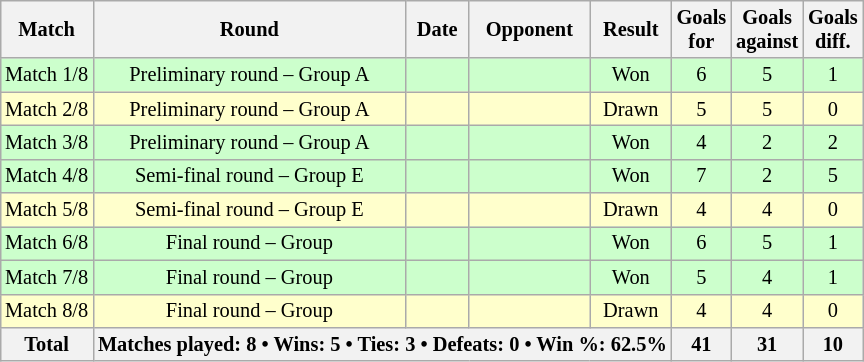<table class="wikitable sortable" style="text-align: center; font-size: 85%; margin-left: 1em;">
<tr>
<th>Match</th>
<th>Round</th>
<th>Date</th>
<th>Opponent</th>
<th>Result</th>
<th>Goals<br>for</th>
<th>Goals<br>against</th>
<th>Goals<br>diff.</th>
</tr>
<tr style="background-color: #ccffcc;">
<td>Match 1/8</td>
<td>Preliminary round – Group A</td>
<td style="text-align: right;"></td>
<td style="text-align: left;"></td>
<td>Won</td>
<td>6</td>
<td>5</td>
<td>1</td>
</tr>
<tr style="background-color: #ffffcc;">
<td>Match 2/8</td>
<td>Preliminary round – Group A</td>
<td style="text-align: right;"></td>
<td style="text-align: left;"></td>
<td>Drawn</td>
<td>5</td>
<td>5</td>
<td>0</td>
</tr>
<tr style="background-color: #ccffcc;">
<td>Match 3/8</td>
<td>Preliminary round – Group A</td>
<td style="text-align: right;"></td>
<td style="text-align: left;"></td>
<td>Won</td>
<td>4</td>
<td>2</td>
<td>2</td>
</tr>
<tr style="background-color: #ccffcc;">
<td>Match 4/8</td>
<td>Semi-final round – Group E</td>
<td style="text-align: right;"></td>
<td style="text-align: left;"></td>
<td>Won</td>
<td>7</td>
<td>2</td>
<td>5</td>
</tr>
<tr style="background-color: #ffffcc;">
<td>Match 5/8</td>
<td>Semi-final round – Group E</td>
<td style="text-align: right;"></td>
<td style="text-align: left;"></td>
<td>Drawn</td>
<td>4</td>
<td>4</td>
<td>0</td>
</tr>
<tr style="background-color: #ccffcc;">
<td>Match 6/8</td>
<td>Final round – Group</td>
<td style="text-align: right;"></td>
<td style="text-align: left;"></td>
<td>Won</td>
<td>6</td>
<td>5</td>
<td>1</td>
</tr>
<tr style="background-color: #ccffcc;">
<td>Match 7/8</td>
<td>Final round – Group</td>
<td style="text-align: right;"></td>
<td style="text-align: left;"></td>
<td>Won</td>
<td>5</td>
<td>4</td>
<td>1</td>
</tr>
<tr style="background-color: #ffffcc;">
<td>Match 8/8</td>
<td>Final round – Group</td>
<td style="text-align: right;"></td>
<td style="text-align: left;"></td>
<td>Drawn</td>
<td>4</td>
<td>4</td>
<td>0</td>
</tr>
<tr>
<th>Total</th>
<th colspan="4">Matches played: 8 • Wins: 5 • Ties: 3 • Defeats: 0 • Win %: 62.5%</th>
<th>41</th>
<th>31</th>
<th>10</th>
</tr>
</table>
